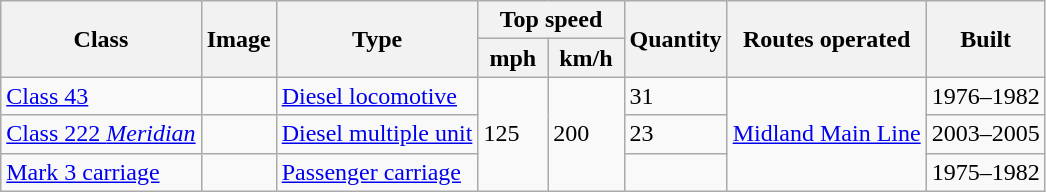<table class="wikitable">
<tr ---- bgcolor=#f9f9f9>
<th rowspan="2">Class</th>
<th rowspan="2">Image</th>
<th rowspan="2">Type</th>
<th colspan="2">Top speed</th>
<th rowspan="2">Quantity</th>
<th rowspan="2">Routes operated</th>
<th rowspan="2">Built</th>
</tr>
<tr ---- bgcolor=#f9f9f9>
<th> mph </th>
<th> km/h </th>
</tr>
<tr>
<td><a href='#'>Class 43</a></td>
<td></td>
<td><a href='#'>Diesel locomotive</a></td>
<td rowspan="3">125</td>
<td rowspan="3">200</td>
<td>31</td>
<td rowspan="3"><a href='#'>Midland Main Line</a></td>
<td>1976–1982</td>
</tr>
<tr>
<td><a href='#'>Class 222 <em>Meridian</em></a></td>
<td></td>
<td><a href='#'>Diesel multiple unit</a></td>
<td>23</td>
<td>2003–2005</td>
</tr>
<tr>
<td><a href='#'>Mark 3 carriage</a></td>
<td></td>
<td><a href='#'>Passenger carriage</a></td>
<td></td>
<td>1975–1982</td>
</tr>
</table>
